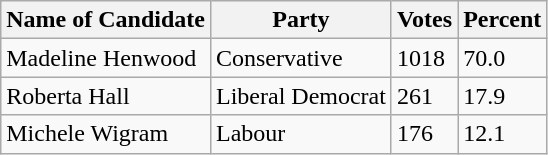<table class="wikitable">
<tr>
<th>Name of Candidate</th>
<th>Party</th>
<th>Votes</th>
<th>Percent</th>
</tr>
<tr>
<td>Madeline Henwood</td>
<td>Conservative</td>
<td>1018</td>
<td>70.0</td>
</tr>
<tr>
<td>Roberta Hall</td>
<td>Liberal Democrat</td>
<td>261</td>
<td>17.9</td>
</tr>
<tr>
<td>Michele Wigram</td>
<td>Labour</td>
<td>176</td>
<td>12.1</td>
</tr>
</table>
